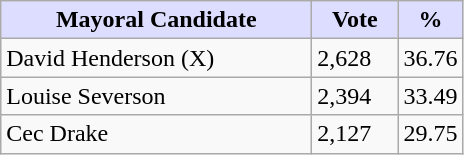<table class="wikitable">
<tr>
<th style="background:#ddf; width:200px;">Mayoral Candidate</th>
<th style="background:#ddf; width:50px;">Vote</th>
<th style="background:#ddf; width:30px;">%</th>
</tr>
<tr>
<td>David Henderson (X)</td>
<td>2,628</td>
<td>36.76</td>
</tr>
<tr>
<td>Louise Severson</td>
<td>2,394</td>
<td>33.49</td>
</tr>
<tr>
<td>Cec Drake</td>
<td>2,127</td>
<td>29.75</td>
</tr>
</table>
